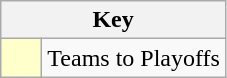<table class="wikitable" style="text-align: center;">
<tr>
<th colspan=2>Key</th>
</tr>
<tr>
<td style="background:#ffffcc; width:20px;"></td>
<td align=left>Teams to Playoffs</td>
</tr>
</table>
